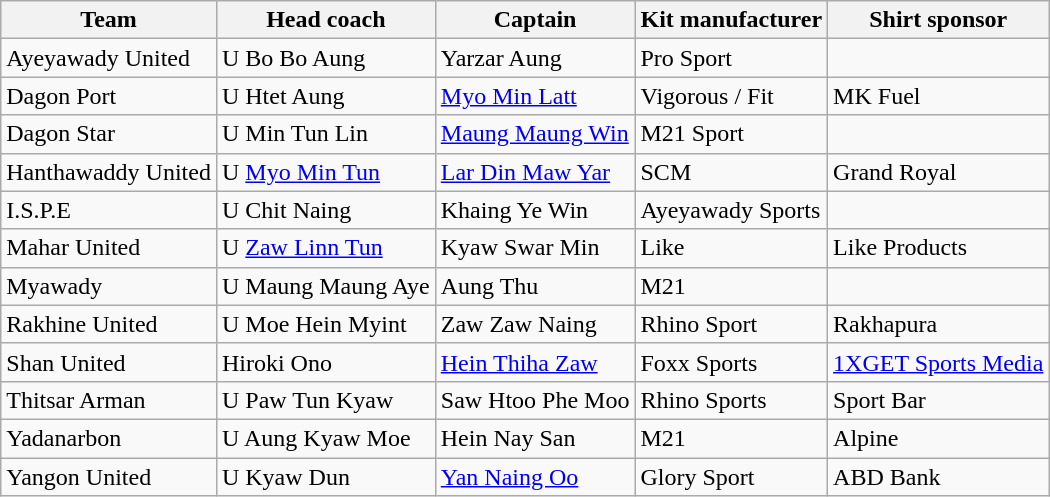<table class="wikitable sortable" style="text-align: left;">
<tr>
<th>Team</th>
<th>Head coach</th>
<th>Captain</th>
<th>Kit manufacturer</th>
<th>Shirt sponsor</th>
</tr>
<tr>
<td>Ayeyawady United</td>
<td> U Bo Bo Aung</td>
<td> Yarzar Aung</td>
<td> Pro Sport</td>
<td></td>
</tr>
<tr>
<td>Dagon Port</td>
<td> U Htet Aung</td>
<td> <a href='#'>Myo Min Latt</a></td>
<td> Vigorous /  Fit</td>
<td> MK Fuel</td>
</tr>
<tr>
<td>Dagon Star</td>
<td> U Min Tun Lin</td>
<td> <a href='#'>Maung Maung Win</a></td>
<td> M21 Sport</td>
<td></td>
</tr>
<tr>
<td>Hanthawaddy United</td>
<td> U <a href='#'>Myo Min Tun</a></td>
<td> <a href='#'>Lar Din Maw Yar</a></td>
<td> SCM</td>
<td> Grand Royal</td>
</tr>
<tr>
<td>I.S.P.E</td>
<td> U Chit Naing</td>
<td> Khaing Ye Win</td>
<td> Ayeyawady Sports</td>
<td></td>
</tr>
<tr>
<td>Mahar United</td>
<td> U <a href='#'>Zaw Linn Tun</a></td>
<td> Kyaw Swar Min</td>
<td> Like</td>
<td> Like Products</td>
</tr>
<tr>
<td>Myawady</td>
<td> U Maung Maung Aye</td>
<td> Aung Thu</td>
<td> M21</td>
<td></td>
</tr>
<tr>
<td>Rakhine United</td>
<td> U Moe Hein Myint</td>
<td> Zaw Zaw Naing</td>
<td> Rhino Sport</td>
<td> Rakhapura</td>
</tr>
<tr>
<td>Shan United</td>
<td> Hiroki Ono</td>
<td> <a href='#'>Hein Thiha Zaw</a></td>
<td> Foxx Sports</td>
<td> <a href='#'>1XGET Sports Media</a></td>
</tr>
<tr>
<td>Thitsar Arman</td>
<td> U Paw Tun Kyaw</td>
<td> Saw Htoo Phe Moo</td>
<td> Rhino Sports</td>
<td> Sport Bar</td>
</tr>
<tr>
<td>Yadanarbon</td>
<td> U Aung Kyaw Moe</td>
<td> Hein Nay San</td>
<td> M21</td>
<td> Alpine</td>
</tr>
<tr>
<td>Yangon United</td>
<td> U Kyaw Dun</td>
<td> <a href='#'>Yan Naing Oo</a></td>
<td> Glory Sport</td>
<td> ABD Bank</td>
</tr>
</table>
